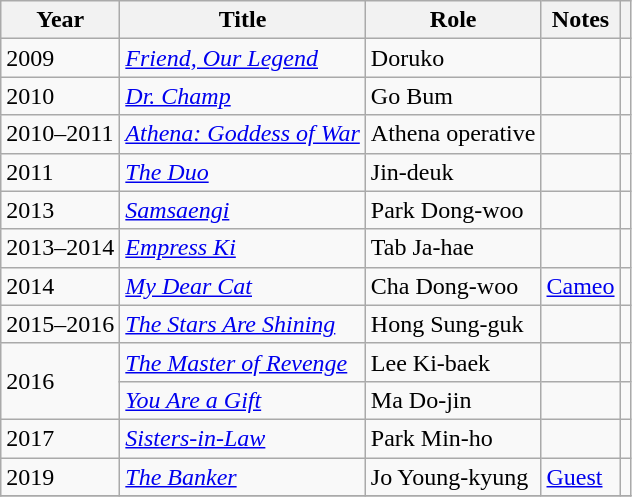<table class="wikitable plainrowheaders sortable">
<tr>
<th scope="col">Year</th>
<th scope="col">Title</th>
<th scope="col">Role</th>
<th scope="col">Notes</th>
<th scope="col" class="unsortable"></th>
</tr>
<tr>
<td>2009</td>
<td><em><a href='#'>Friend, Our Legend</a></em></td>
<td>Doruko</td>
<td></td>
<td></td>
</tr>
<tr>
<td>2010</td>
<td><em><a href='#'>Dr. Champ</a></em></td>
<td>Go Bum</td>
<td></td>
<td></td>
</tr>
<tr>
<td>2010–2011</td>
<td><em><a href='#'>Athena: Goddess of War</a></em></td>
<td>Athena operative</td>
<td></td>
<td></td>
</tr>
<tr>
<td>2011</td>
<td><em><a href='#'>The Duo</a></em></td>
<td>Jin-deuk</td>
<td></td>
<td></td>
</tr>
<tr>
<td>2013</td>
<td><em><a href='#'>Samsaengi</a></em></td>
<td>Park Dong-woo</td>
<td></td>
<td style="text-align:center"></td>
</tr>
<tr>
<td>2013–2014</td>
<td><em><a href='#'>Empress Ki</a></em></td>
<td>Tab Ja-hae</td>
<td></td>
<td style="text-align:center"></td>
</tr>
<tr>
<td>2014</td>
<td><em><a href='#'>My Dear Cat</a></em></td>
<td>Cha Dong-woo</td>
<td><a href='#'>Cameo</a></td>
<td></td>
</tr>
<tr>
<td>2015–2016</td>
<td><em><a href='#'>The Stars Are Shining</a></em></td>
<td>Hong Sung-guk</td>
<td></td>
<td style="text-align:center"></td>
</tr>
<tr>
<td rowspan="2">2016</td>
<td><em><a href='#'>The Master of Revenge</a></em></td>
<td>Lee Ki-baek</td>
<td></td>
<td style="text-align:center"></td>
</tr>
<tr>
<td><em><a href='#'>You Are a Gift</a></em></td>
<td>Ma Do-jin</td>
<td></td>
<td style="text-align:center"></td>
</tr>
<tr>
<td>2017</td>
<td><em><a href='#'>Sisters-in-Law</a></em></td>
<td>Park Min-ho</td>
<td></td>
<td style="text-align:center"></td>
</tr>
<tr>
<td>2019</td>
<td><em><a href='#'>The Banker</a></em></td>
<td>Jo Young-kyung</td>
<td><a href='#'>Guest</a></td>
<td style="text-align:center"></td>
</tr>
<tr>
</tr>
</table>
